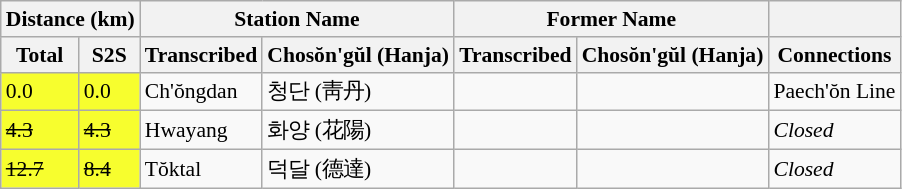<table class="wikitable" style="font-size:90%;">
<tr>
<th colspan="2">Distance (km)</th>
<th colspan="2">Station Name</th>
<th colspan="2">Former Name</th>
<th></th>
</tr>
<tr>
<th>Total</th>
<th>S2S</th>
<th>Transcribed</th>
<th>Chosŏn'gŭl (Hanja)</th>
<th>Transcribed</th>
<th>Chosŏn'gŭl (Hanja)</th>
<th>Connections</th>
</tr>
<tr>
<td bgcolor=#F7FE2E>0.0</td>
<td bgcolor=#F7FE2E>0.0</td>
<td>Ch'ŏngdan</td>
<td>청단 (靑丹)</td>
<td></td>
<td></td>
<td>Paech'ŏn Line</td>
</tr>
<tr>
<td bgcolor=#F7FE2E><del>4.3</del></td>
<td bgcolor=#F7FE2E><del>4.3</del></td>
<td>Hwayang</td>
<td>화양 (花陽)</td>
<td></td>
<td></td>
<td><em>Closed</em></td>
</tr>
<tr>
<td bgcolor=#F7FE2E><del>12.7</del></td>
<td bgcolor=#F7FE2E><del>8.4</del></td>
<td>Tŏktal</td>
<td>덕달 (德達)</td>
<td></td>
<td></td>
<td><em>Closed</em></td>
</tr>
</table>
